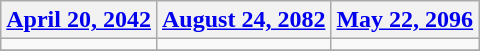<table class="wikitable">
<tr>
<th align="center"><a href='#'>April 20, 2042</a></th>
<th align="center"><a href='#'>August 24, 2082</a></th>
<th align="center"><a href='#'>May 22, 2096</a></th>
</tr>
<tr>
<td></td>
<td></td>
<td></td>
</tr>
<tr>
</tr>
</table>
